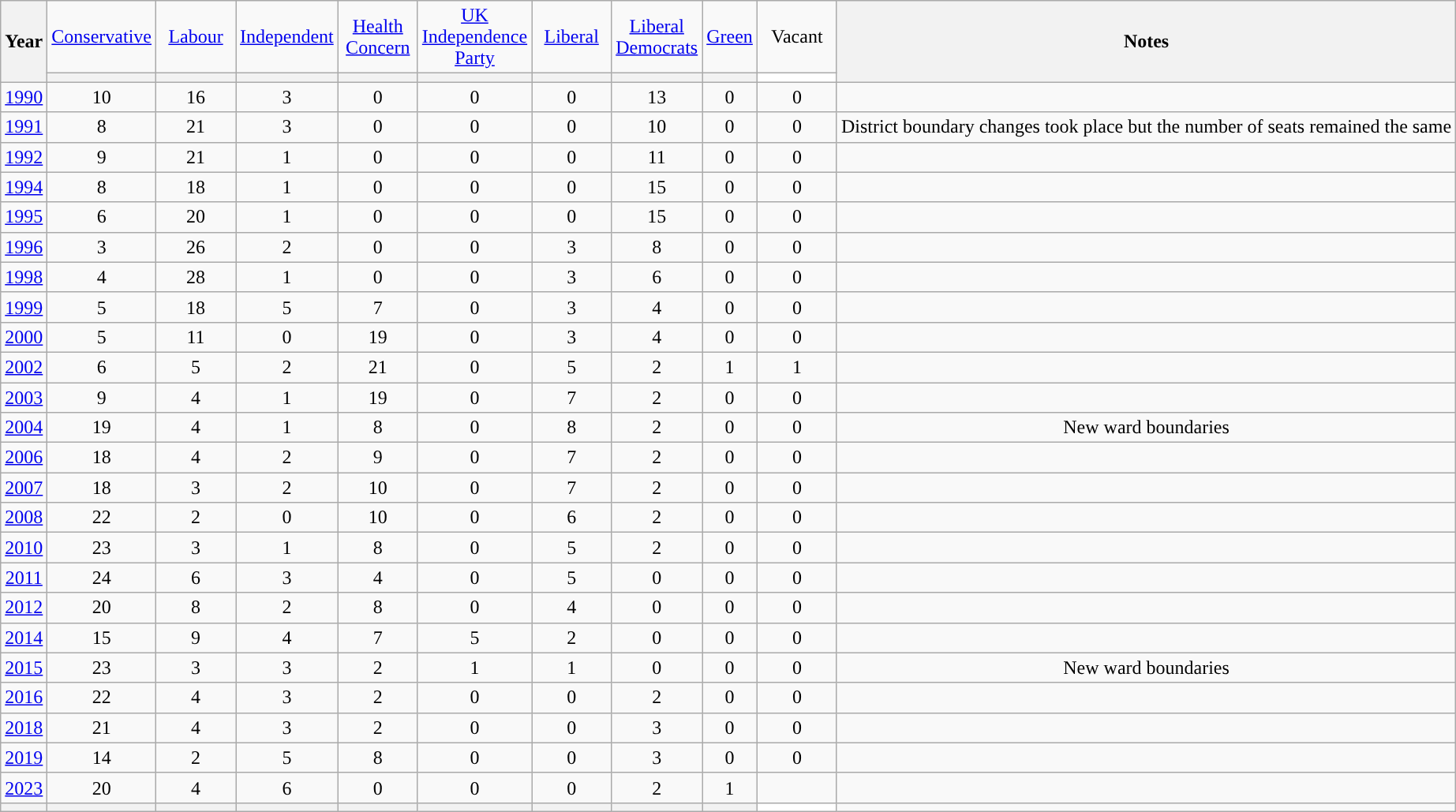<table class=wikitable style=text-align:center>
<tr>
<th rowspan=2>Year</th>
<td width="60"><a href='#'>Conservative</a></td>
<td width="60"><a href='#'>Labour</a></td>
<td width="60"><a href='#'>Independent</a></td>
<td width="60"><a href='#'>Health Concern</a></td>
<td width="60"><a href='#'>UK Independence Party</a></td>
<td width="60"><a href='#'>Liberal</a></td>
<td width="60"><a href='#'>Liberal Democrats</a></td>
<td><a href='#'>Green</a></td>
<td width="60">Vacant</td>
<th rowspan="2">Notes</th>
</tr>
<tr>
<th style="background-color: "></th>
<th style="background-color: "></th>
<th style="background-color: "></th>
<th style="background-color: "></th>
<th style="background-color: "></th>
<th style="background-color: "></th>
<th style="background-color: "></th>
<th></th>
<th style="background-color: white; width: 3px;"></th>
</tr>
<tr>
<td><a href='#'>1990</a></td>
<td>10</td>
<td>16</td>
<td>3</td>
<td>0</td>
<td>0</td>
<td>0</td>
<td>13</td>
<td>0</td>
<td>0</td>
<td></td>
</tr>
<tr>
<td><a href='#'>1991</a></td>
<td>8</td>
<td>21</td>
<td>3</td>
<td>0</td>
<td>0</td>
<td>0</td>
<td>10</td>
<td>0</td>
<td>0</td>
<td>District boundary changes took place but the number of seats remained the same</td>
</tr>
<tr>
<td><a href='#'>1992</a></td>
<td>9</td>
<td>21</td>
<td>1</td>
<td>0</td>
<td>0</td>
<td>0</td>
<td>11</td>
<td>0</td>
<td>0</td>
<td></td>
</tr>
<tr>
<td><a href='#'>1994</a></td>
<td>8</td>
<td>18</td>
<td>1</td>
<td>0</td>
<td>0</td>
<td>0</td>
<td>15</td>
<td>0</td>
<td>0</td>
<td></td>
</tr>
<tr>
<td><a href='#'>1995</a></td>
<td>6</td>
<td>20</td>
<td>1</td>
<td>0</td>
<td>0</td>
<td>0</td>
<td>15</td>
<td>0</td>
<td>0</td>
<td></td>
</tr>
<tr>
<td><a href='#'>1996</a></td>
<td>3</td>
<td>26</td>
<td>2</td>
<td>0</td>
<td>0</td>
<td>3</td>
<td>8</td>
<td>0</td>
<td>0</td>
<td></td>
</tr>
<tr>
<td><a href='#'>1998</a></td>
<td>4</td>
<td>28</td>
<td>1</td>
<td>0</td>
<td>0</td>
<td>3</td>
<td>6</td>
<td>0</td>
<td>0</td>
<td></td>
</tr>
<tr>
<td><a href='#'>1999</a></td>
<td>5</td>
<td>18</td>
<td>5</td>
<td>7</td>
<td>0</td>
<td>3</td>
<td>4</td>
<td>0</td>
<td>0</td>
<td></td>
</tr>
<tr>
<td><a href='#'>2000</a></td>
<td>5</td>
<td>11</td>
<td>0</td>
<td>19</td>
<td>0</td>
<td>3</td>
<td>4</td>
<td>0</td>
<td>0</td>
<td></td>
</tr>
<tr>
<td><a href='#'>2002</a></td>
<td>6</td>
<td>5</td>
<td>2</td>
<td>21</td>
<td>0</td>
<td>5</td>
<td>2</td>
<td>1</td>
<td>1</td>
<td></td>
</tr>
<tr>
<td><a href='#'>2003</a></td>
<td>9</td>
<td>4</td>
<td>1</td>
<td>19</td>
<td>0</td>
<td>7</td>
<td>2</td>
<td>0</td>
<td>0</td>
<td></td>
</tr>
<tr>
<td><a href='#'>2004</a></td>
<td>19</td>
<td>4</td>
<td>1</td>
<td>8</td>
<td>0</td>
<td>8</td>
<td>2</td>
<td>0</td>
<td>0</td>
<td>New ward boundaries</td>
</tr>
<tr>
<td><a href='#'>2006</a></td>
<td>18</td>
<td>4</td>
<td>2</td>
<td>9</td>
<td>0</td>
<td>7</td>
<td>2</td>
<td>0</td>
<td>0</td>
<td></td>
</tr>
<tr>
<td><a href='#'>2007</a></td>
<td>18</td>
<td>3</td>
<td>2</td>
<td>10</td>
<td>0</td>
<td>7</td>
<td>2</td>
<td>0</td>
<td>0</td>
<td></td>
</tr>
<tr>
<td><a href='#'>2008</a></td>
<td>22</td>
<td>2</td>
<td>0</td>
<td>10</td>
<td>0</td>
<td>6</td>
<td>2</td>
<td>0</td>
<td>0</td>
<td></td>
</tr>
<tr>
<td><a href='#'>2010</a></td>
<td>23</td>
<td>3</td>
<td>1</td>
<td>8</td>
<td>0</td>
<td>5</td>
<td>2</td>
<td>0</td>
<td>0</td>
<td></td>
</tr>
<tr>
<td><a href='#'>2011</a></td>
<td>24</td>
<td>6</td>
<td>3</td>
<td>4</td>
<td>0</td>
<td>5</td>
<td>0</td>
<td>0</td>
<td>0</td>
<td></td>
</tr>
<tr>
<td><a href='#'>2012</a></td>
<td>20</td>
<td>8</td>
<td>2</td>
<td>8</td>
<td>0</td>
<td>4</td>
<td>0</td>
<td>0</td>
<td>0</td>
<td></td>
</tr>
<tr>
<td><a href='#'>2014</a></td>
<td>15</td>
<td>9</td>
<td>4</td>
<td>7</td>
<td>5</td>
<td>2</td>
<td>0</td>
<td>0</td>
<td>0</td>
<td></td>
</tr>
<tr>
<td><a href='#'>2015</a></td>
<td>23</td>
<td>3</td>
<td>3</td>
<td>2</td>
<td>1</td>
<td>1</td>
<td>0</td>
<td>0</td>
<td>0</td>
<td>New ward boundaries</td>
</tr>
<tr>
<td><a href='#'>2016</a></td>
<td>22</td>
<td>4</td>
<td>3</td>
<td>2</td>
<td>0</td>
<td>0</td>
<td>2</td>
<td>0</td>
<td>0</td>
<td></td>
</tr>
<tr>
<td><a href='#'>2018</a></td>
<td>21</td>
<td>4</td>
<td>3</td>
<td>2</td>
<td>0</td>
<td>0</td>
<td>3</td>
<td>0</td>
<td>0</td>
<td></td>
</tr>
<tr>
<td><a href='#'>2019</a></td>
<td>14</td>
<td>2</td>
<td>5</td>
<td>8</td>
<td>0</td>
<td>0</td>
<td>3</td>
<td>0</td>
<td>0</td>
<td></td>
</tr>
<tr>
<td><a href='#'>2023</a></td>
<td>20</td>
<td>4</td>
<td>6</td>
<td>0</td>
<td>0</td>
<td>0</td>
<td>2</td>
<td>1</td>
<td></td>
<td></td>
</tr>
<tr>
<th></th>
<th style="background-color: "></th>
<th style="background-color: "></th>
<th style="background-color: "></th>
<th style="background-color: "></th>
<th style="background-color: "></th>
<th style="background-color: "></th>
<th style="background-color: "></th>
<th></th>
<th style="background-color: white; width: 3px;"></th>
<td></td>
</tr>
</table>
